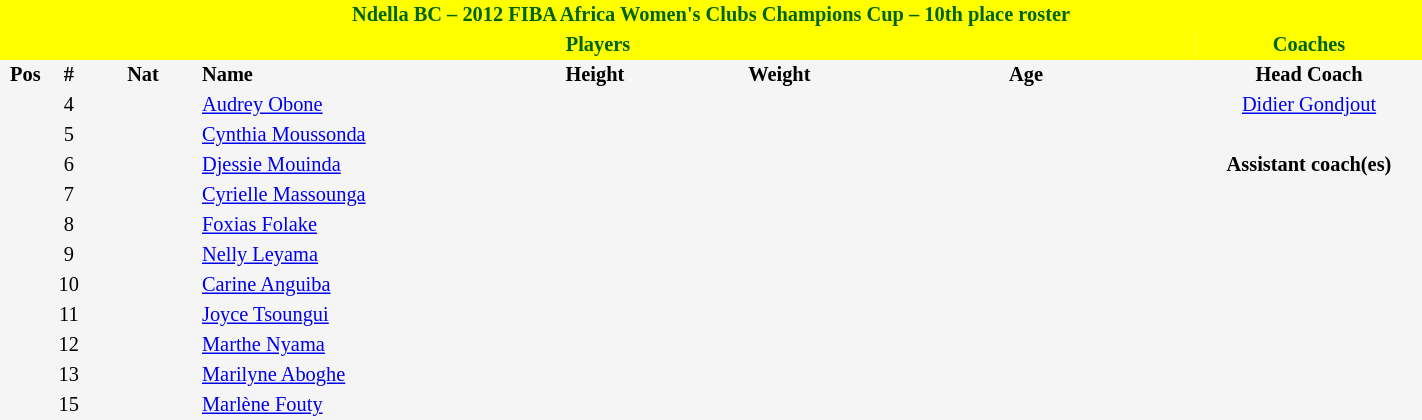<table border=0 cellpadding=2 cellspacing=0  |- bgcolor=#f5f5f5 style="text-align:center; font-size:85%;" width=75%>
<tr>
<td colspan="8" style="background: yellow; color: #006400"><strong>Ndella BC – 2012 FIBA Africa Women's Clubs Champions Cup – 10th place roster</strong></td>
</tr>
<tr>
<td colspan="7" style="background: yellow; color: #006400"><strong>Players</strong></td>
<td style="background: yellow; color: #006400"><strong>Coaches</strong></td>
</tr>
<tr style="background=#f5f5f5; color: black">
<th width=5px>Pos</th>
<th width=5px>#</th>
<th width=50px>Nat</th>
<th width=135px align=left>Name</th>
<th width=100px>Height</th>
<th width=70px>Weight</th>
<th width=160px>Age</th>
<th width=105px>Head Coach</th>
</tr>
<tr>
<td></td>
<td>4</td>
<td></td>
<td align=left><a href='#'>Audrey Obone</a></td>
<td></td>
<td></td>
<td><span></span></td>
<td> <a href='#'>Didier Gondjout</a></td>
</tr>
<tr>
<td></td>
<td>5</td>
<td></td>
<td align=left><a href='#'>Cynthia Moussonda</a></td>
<td></td>
<td></td>
<td><span></span></td>
</tr>
<tr>
<td></td>
<td>6</td>
<td></td>
<td align=left><a href='#'>Djessie Mouinda</a></td>
<td></td>
<td></td>
<td><span></span></td>
<td><strong>Assistant coach(es)</strong></td>
</tr>
<tr>
<td></td>
<td>7</td>
<td></td>
<td align=left><a href='#'>Cyrielle Massounga</a></td>
<td></td>
<td></td>
<td><span></span></td>
<td></td>
</tr>
<tr>
<td></td>
<td>8</td>
<td></td>
<td align=left><a href='#'>Foxias Folake</a></td>
<td></td>
<td></td>
<td><span></span></td>
<td></td>
</tr>
<tr>
<td></td>
<td>9</td>
<td></td>
<td align=left><a href='#'>Nelly Leyama</a></td>
<td></td>
<td></td>
<td><span></span></td>
</tr>
<tr>
<td></td>
<td>10</td>
<td></td>
<td align=left><a href='#'>Carine Anguiba</a></td>
<td></td>
<td></td>
<td><span></span></td>
</tr>
<tr>
<td></td>
<td>11</td>
<td></td>
<td align=left><a href='#'>Joyce Tsoungui</a></td>
<td></td>
<td></td>
<td><span></span></td>
</tr>
<tr>
<td></td>
<td>12</td>
<td></td>
<td align=left><a href='#'>Marthe Nyama</a></td>
<td></td>
<td></td>
<td><span></span></td>
</tr>
<tr>
<td></td>
<td>13</td>
<td></td>
<td align=left><a href='#'>Marilyne Aboghe</a></td>
<td></td>
<td></td>
<td><span></span></td>
</tr>
<tr>
<td></td>
<td>15</td>
<td></td>
<td align=left><a href='#'>Marlène Fouty</a></td>
<td></td>
<td></td>
<td><span></span></td>
</tr>
</table>
